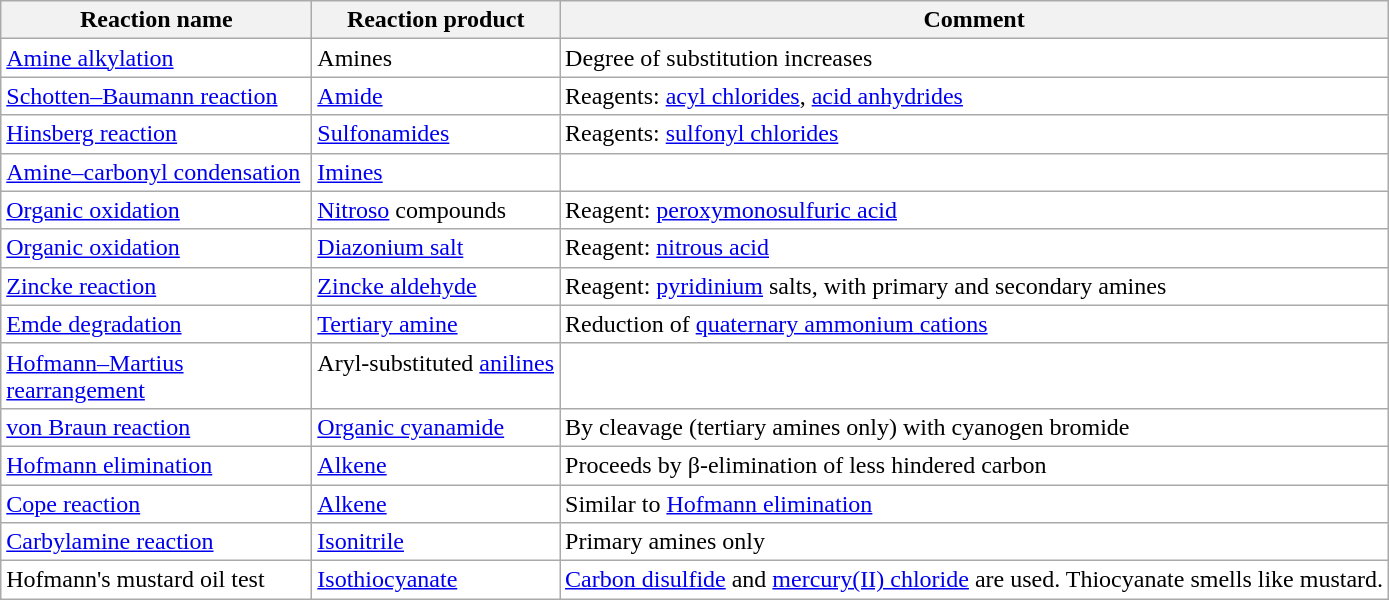<table class="wikitable sortable" style="background:white; float:center; margin:0 1em;">
<tr>
<th style="width:200px;">Reaction name</th>
<th>Reaction product</th>
<th class="unsortable">Comment</th>
</tr>
<tr>
<td valign=top><a href='#'>Amine alkylation</a></td>
<td valign=top>Amines</td>
<td>Degree of substitution increases</td>
</tr>
<tr>
<td valign=top><a href='#'>Schotten–Baumann reaction</a></td>
<td valign=top><a href='#'>Amide</a></td>
<td>Reagents: <a href='#'>acyl chlorides</a>, <a href='#'>acid anhydrides</a></td>
</tr>
<tr>
<td valign=top><a href='#'>Hinsberg reaction</a></td>
<td valign=top><a href='#'>Sulfonamides</a></td>
<td>Reagents: <a href='#'>sulfonyl chlorides</a></td>
</tr>
<tr>
<td valign=top><a href='#'>Amine–carbonyl condensation</a></td>
<td valign=top><a href='#'>Imines</a></td>
</tr>
<tr>
<td valign=top><a href='#'>Organic oxidation</a></td>
<td valign=top><a href='#'>Nitroso</a> compounds</td>
<td>Reagent: <a href='#'>peroxymonosulfuric acid</a></td>
</tr>
<tr>
<td valign=top><a href='#'>Organic oxidation</a></td>
<td valign=top><a href='#'>Diazonium salt</a></td>
<td>Reagent: <a href='#'>nitrous acid</a></td>
</tr>
<tr>
<td valign=top><a href='#'>Zincke reaction</a></td>
<td><a href='#'>Zincke aldehyde</a></td>
<td>Reagent: <a href='#'>pyridinium</a> salts, with primary and secondary amines</td>
</tr>
<tr>
<td valign=top><a href='#'>Emde degradation</a></td>
<td valign=top><a href='#'>Tertiary amine</a></td>
<td>Reduction of <a href='#'>quaternary ammonium cations</a></td>
</tr>
<tr>
<td valign=top><a href='#'>Hofmann–Martius rearrangement</a></td>
<td valign=top>Aryl-substituted <a href='#'>anilines</a></td>
</tr>
<tr>
<td valign=top><a href='#'>von Braun reaction</a></td>
<td valign=top><a href='#'>Organic cyanamide</a></td>
<td>By cleavage (tertiary amines only) with cyanogen bromide</td>
</tr>
<tr>
<td valign=top><a href='#'>Hofmann elimination</a></td>
<td valign=top><a href='#'>Alkene</a></td>
<td>Proceeds by β-elimination of less hindered carbon</td>
</tr>
<tr>
<td valign=top><a href='#'>Cope reaction</a></td>
<td valign=top><a href='#'>Alkene</a></td>
<td>Similar to <a href='#'>Hofmann elimination</a></td>
</tr>
<tr>
<td valign=top><a href='#'>Carbylamine reaction</a></td>
<td valign=top><a href='#'>Isonitrile</a></td>
<td>Primary amines only</td>
</tr>
<tr>
<td valign=top>Hofmann's mustard oil test</td>
<td valign=top><a href='#'>Isothiocyanate</a></td>
<td><a href='#'>Carbon disulfide</a>  and <a href='#'>mercury(II) chloride</a>  are used. Thiocyanate smells like mustard.</td>
</tr>
</table>
